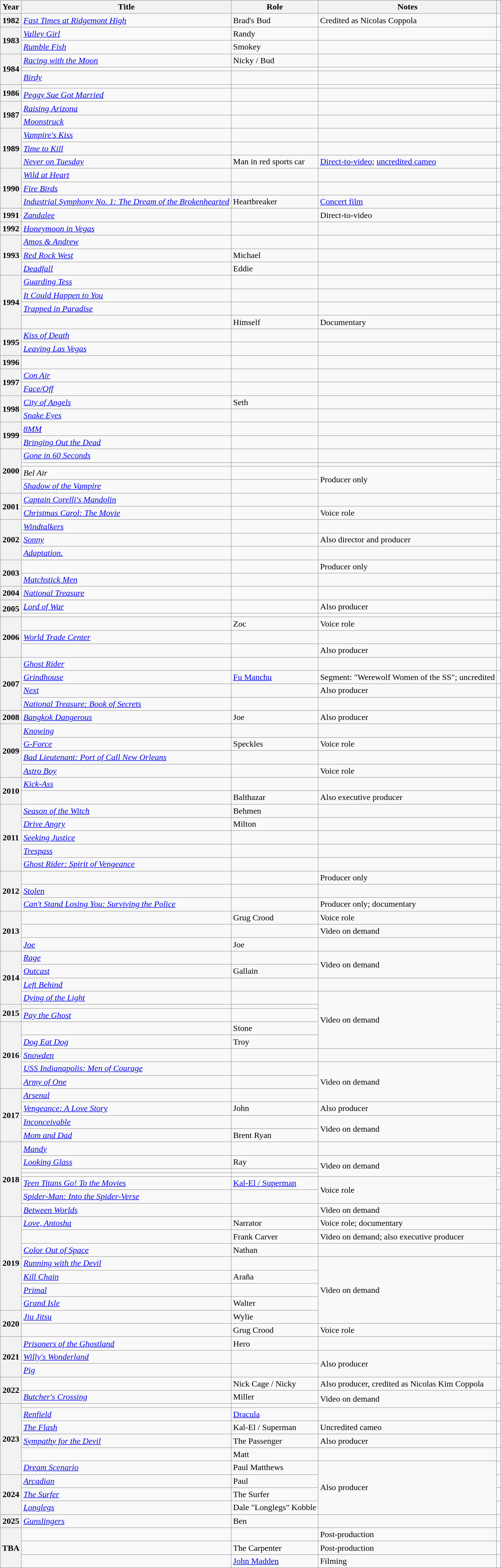<table class="wikitable plainrowheaders sortable" style="margin-right: 0;">
<tr>
<th scope=col>Year</th>
<th scope=col>Title</th>
<th scope=col class="unsortable">Role</th>
<th scope=col class="unsortable">Notes</th>
<th scope=col class="unsortable"></th>
</tr>
<tr>
<th scope=row>1982</th>
<td><em><a href='#'>Fast Times at Ridgemont High</a></em></td>
<td>Brad's Bud</td>
<td>Credited as Nicolas Coppola</td>
<td style="text-align:center;"></td>
</tr>
<tr>
<th rowspan="2" scope="row">1983</th>
<td><em><a href='#'>Valley Girl</a></em></td>
<td>Randy</td>
<td></td>
<td style="text-align:center;"></td>
</tr>
<tr>
<td><em><a href='#'>Rumble Fish</a></em></td>
<td>Smokey</td>
<td></td>
<td style="text-align:center;"></td>
</tr>
<tr>
<th rowspan="3" scope="row">1984</th>
<td><em><a href='#'>Racing with the Moon</a></em></td>
<td>Nicky / Bud</td>
<td></td>
<td style="text-align:center;"></td>
</tr>
<tr>
<td></td>
<td></td>
<td></td>
<td style="text-align:center;"></td>
</tr>
<tr>
<td><em><a href='#'>Birdy</a></em></td>
<td></td>
<td></td>
<td style="text-align:center;"></td>
</tr>
<tr>
<th rowspan="2" scope="row">1986</th>
<td></td>
<td></td>
<td></td>
<td style="text-align:center;"></td>
</tr>
<tr>
<td><em><a href='#'>Peggy Sue Got Married</a></em></td>
<td></td>
<td></td>
<td style="text-align:center;"></td>
</tr>
<tr>
<th rowspan="2" scope="row">1987</th>
<td><em><a href='#'>Raising Arizona</a></em></td>
<td></td>
<td></td>
<td style="text-align:center;"></td>
</tr>
<tr>
<td><em><a href='#'>Moonstruck</a></em></td>
<td></td>
<td></td>
<td style="text-align:center;"></td>
</tr>
<tr>
<th rowspan="3" scope="row">1989</th>
<td><em><a href='#'>Vampire's Kiss</a></em></td>
<td></td>
<td></td>
<td style="text-align:center;"></td>
</tr>
<tr>
<td><em><a href='#'>Time to Kill</a></em></td>
<td></td>
<td></td>
<td style="text-align:center;"></td>
</tr>
<tr>
<td><em><a href='#'>Never on Tuesday</a></em></td>
<td>Man in red sports car</td>
<td><a href='#'>Direct-to-video</a>; <a href='#'>uncredited cameo</a></td>
<td style="text-align:center;"></td>
</tr>
<tr>
<th rowspan="3" scope="row">1990</th>
<td><em><a href='#'>Wild at Heart</a></em></td>
<td></td>
<td></td>
<td style="text-align:center;"></td>
</tr>
<tr>
<td><em><a href='#'>Fire Birds</a></em></td>
<td></td>
<td></td>
<td style="text-align:center;"></td>
</tr>
<tr>
<td><em><a href='#'>Industrial Symphony No. 1: The Dream of the Brokenhearted</a></em></td>
<td>Heartbreaker</td>
<td><a href='#'>Concert film</a></td>
<td style="text-align:center;"></td>
</tr>
<tr>
<th scope=row>1991</th>
<td><em><a href='#'>Zandalee</a></em></td>
<td></td>
<td>Direct-to-video</td>
<td style="text-align:center;"></td>
</tr>
<tr>
<th scope=row>1992</th>
<td><em><a href='#'>Honeymoon in Vegas</a></em></td>
<td></td>
<td></td>
<td style="text-align:center;"></td>
</tr>
<tr>
<th rowspan="3" scope="row">1993</th>
<td><em><a href='#'>Amos & Andrew</a></em></td>
<td></td>
<td></td>
<td style="text-align:center;"></td>
</tr>
<tr>
<td><em><a href='#'>Red Rock West</a></em></td>
<td>Michael</td>
<td></td>
<td style="text-align:center;"></td>
</tr>
<tr>
<td><em><a href='#'>Deadfall</a></em></td>
<td>Eddie</td>
<td></td>
<td style="text-align:center;"></td>
</tr>
<tr>
<th rowspan="4" scope="row">1994</th>
<td><em><a href='#'>Guarding Tess</a></em></td>
<td></td>
<td></td>
<td style="text-align:center;"></td>
</tr>
<tr>
<td><em><a href='#'>It Could Happen to You</a></em></td>
<td></td>
<td></td>
<td style="text-align:center;"></td>
</tr>
<tr>
<td><em><a href='#'>Trapped in Paradise</a></em></td>
<td></td>
<td></td>
<td style="text-align:center;"></td>
</tr>
<tr>
<td></td>
<td>Himself</td>
<td>Documentary</td>
<td style="text-align:center;"></td>
</tr>
<tr>
<th rowspan="2" scope="row">1995</th>
<td><em><a href='#'>Kiss of Death</a></em></td>
<td></td>
<td></td>
<td style="text-align:center;"></td>
</tr>
<tr>
<td><em><a href='#'>Leaving Las Vegas</a></em></td>
<td></td>
<td></td>
<td style="text-align:center;"></td>
</tr>
<tr>
<th rowspan="1" scope="row">1996</th>
<td></td>
<td></td>
<td></td>
<td style="text-align:center;"></td>
</tr>
<tr>
<th rowspan="2" scope="row">1997</th>
<td><em><a href='#'>Con Air</a></em></td>
<td></td>
<td></td>
<td style="text-align:center;"></td>
</tr>
<tr>
<td><em><a href='#'>Face/Off</a></em></td>
<td></td>
<td></td>
<td style="text-align:center;"></td>
</tr>
<tr>
<th rowspan="2" scope="row">1998</th>
<td><em><a href='#'>City of Angels</a></em></td>
<td>Seth</td>
<td></td>
<td style="text-align:center;"></td>
</tr>
<tr>
<td><em><a href='#'>Snake Eyes</a></em></td>
<td></td>
<td></td>
<td style="text-align:center;"></td>
</tr>
<tr>
<th rowspan="2" scope="row">1999</th>
<td><em><a href='#'>8MM</a></em></td>
<td></td>
<td></td>
<td style="text-align:center;"></td>
</tr>
<tr>
<td><em><a href='#'>Bringing Out the Dead</a></em></td>
<td></td>
<td></td>
<td style="text-align:center;"></td>
</tr>
<tr>
<th rowspan="4" scope="row">2000</th>
<td><em><a href='#'>Gone in 60 Seconds</a></em></td>
<td></td>
<td></td>
<td style="text-align:center;"></td>
</tr>
<tr>
<td></td>
<td></td>
<td></td>
<td style="text-align:center;"></td>
</tr>
<tr>
<td><em>Bel Air</em></td>
<td></td>
<td rowspan="2">Producer only</td>
<td style="text-align:center;"></td>
</tr>
<tr>
<td><em><a href='#'>Shadow of the Vampire</a></em></td>
<td></td>
<td style="text-align:center;"></td>
</tr>
<tr>
<th rowspan="2" scope="row">2001</th>
<td><em><a href='#'>Captain Corelli's Mandolin</a></em></td>
<td></td>
<td></td>
<td style="text-align:center;"></td>
</tr>
<tr>
<td><em><a href='#'>Christmas Carol: The Movie</a></em></td>
<td></td>
<td>Voice role</td>
<td style="text-align:center;"></td>
</tr>
<tr>
<th rowspan="3" scope="row">2002</th>
<td><em><a href='#'>Windtalkers</a></em></td>
<td></td>
<td></td>
<td style="text-align:center;"></td>
</tr>
<tr>
<td><em><a href='#'>Sonny</a></em></td>
<td></td>
<td>Also director and producer</td>
<td style="text-align:center;"></td>
</tr>
<tr>
<td><em><a href='#'>Adaptation.</a></em></td>
<td></td>
<td></td>
<td style="text-align:center;"></td>
</tr>
<tr>
<th rowspan="2" scope="row">2003</th>
<td></td>
<td></td>
<td>Producer only</td>
<td style="text-align:center;"></td>
</tr>
<tr>
<td><em><a href='#'>Matchstick Men</a></em></td>
<td></td>
<td></td>
<td style="text-align:center;"></td>
</tr>
<tr>
<th scope=row>2004</th>
<td><em><a href='#'>National Treasure</a></em></td>
<td></td>
<td></td>
<td style="text-align:center;"></td>
</tr>
<tr>
<th rowspan="2" scope="row">2005</th>
<td><em><a href='#'>Lord of War</a></em></td>
<td></td>
<td>Also producer</td>
<td style="text-align:center;"></td>
</tr>
<tr>
<td></td>
<td></td>
<td></td>
<td style="text-align:center;"></td>
</tr>
<tr>
<th rowspan="3" scope="row">2006</th>
<td></td>
<td>Zoc</td>
<td>Voice role</td>
<td style="text-align:center;"></td>
</tr>
<tr>
<td><em><a href='#'>World Trade Center</a></em></td>
<td></td>
<td></td>
<td style="text-align:center;"></td>
</tr>
<tr>
<td></td>
<td></td>
<td>Also producer</td>
<td style="text-align:center;"></td>
</tr>
<tr>
<th rowspan="4" scope="row">2007</th>
<td><em><a href='#'>Ghost Rider</a></em></td>
<td></td>
<td></td>
<td style="text-align:center;"></td>
</tr>
<tr>
<td><em><a href='#'>Grindhouse</a></em></td>
<td><a href='#'>Fu Manchu</a></td>
<td>Segment: "Werewolf Women of the SS"; uncredited</td>
<td style="text-align:center;"></td>
</tr>
<tr>
<td><em><a href='#'>Next</a></em></td>
<td></td>
<td>Also producer</td>
<td style="text-align:center;"></td>
</tr>
<tr>
<td><em><a href='#'>National Treasure: Book of Secrets</a></em></td>
<td></td>
<td></td>
<td style="text-align:center;"></td>
</tr>
<tr>
<th scope=row>2008</th>
<td><em><a href='#'>Bangkok Dangerous</a></em></td>
<td>Joe</td>
<td>Also producer</td>
<td style="text-align:center;"></td>
</tr>
<tr>
<th rowspan="4" scope="row">2009</th>
<td><em><a href='#'>Knowing</a></em></td>
<td></td>
<td></td>
<td style="text-align:center;"></td>
</tr>
<tr>
<td><em><a href='#'>G-Force</a></em></td>
<td>Speckles</td>
<td>Voice role</td>
<td style="text-align:center;"></td>
</tr>
<tr>
<td><em><a href='#'>Bad Lieutenant: Port of Call New Orleans</a></em></td>
<td></td>
<td></td>
<td style="text-align:center;"></td>
</tr>
<tr>
<td><em><a href='#'>Astro Boy</a></em></td>
<td></td>
<td>Voice role</td>
<td style="text-align:center;"></td>
</tr>
<tr>
<th rowspan="2" scope="row">2010</th>
<td><em><a href='#'>Kick-Ass</a></em></td>
<td></td>
<td></td>
<td style="text-align:center;"></td>
</tr>
<tr>
<td></td>
<td>Balthazar</td>
<td>Also executive producer</td>
<td style="text-align:center;"></td>
</tr>
<tr>
<th rowspan="5" scope="row">2011</th>
<td><em><a href='#'>Season of the Witch</a></em></td>
<td>Behmen</td>
<td></td>
<td style="text-align:center;"></td>
</tr>
<tr>
<td><em><a href='#'>Drive Angry</a></em></td>
<td>Milton</td>
<td></td>
<td style="text-align:center;"></td>
</tr>
<tr>
<td><em><a href='#'>Seeking Justice</a></em></td>
<td></td>
<td></td>
<td style="text-align:center;"></td>
</tr>
<tr>
<td><em><a href='#'>Trespass</a></em></td>
<td></td>
<td></td>
<td style="text-align:center;"></td>
</tr>
<tr>
<td><em><a href='#'>Ghost Rider: Spirit of Vengeance</a></em></td>
<td></td>
<td></td>
<td style="text-align:center;"></td>
</tr>
<tr>
<th rowspan="3" scope="row">2012</th>
<td></td>
<td></td>
<td>Producer only</td>
<td style="text-align:center;"></td>
</tr>
<tr>
<td><em><a href='#'>Stolen</a></em></td>
<td></td>
<td></td>
<td style="text-align:center;"></td>
</tr>
<tr>
<td><em><a href='#'>Can't Stand Losing You: Surviving the Police</a></em></td>
<td></td>
<td>Producer only; documentary</td>
<td style="text-align:center;"></td>
</tr>
<tr>
<th rowspan="3" scope="row">2013</th>
<td></td>
<td>Grug Crood</td>
<td>Voice role</td>
<td style="text-align:center;"></td>
</tr>
<tr>
<td></td>
<td></td>
<td>Video on demand</td>
<td style="text-align:center;"></td>
</tr>
<tr>
<td><em><a href='#'>Joe</a></em></td>
<td>Joe</td>
<td></td>
<td style="text-align:center;"></td>
</tr>
<tr>
<th rowspan="4" scope="row">2014</th>
<td><em><a href='#'>Rage</a></em></td>
<td></td>
<td rowspan="2">Video on demand</td>
<td style="text-align:center;"></td>
</tr>
<tr>
<td><em><a href='#'>Outcast</a></em></td>
<td>Gallain</td>
<td style="text-align:center;"></td>
</tr>
<tr>
<td><em><a href='#'>Left Behind</a></em></td>
<td></td>
<td></td>
<td style="text-align:center;"></td>
</tr>
<tr>
<td><em><a href='#'>Dying of the Light</a></em></td>
<td></td>
<td rowspan="5">Video on demand</td>
<td style="text-align:center;"></td>
</tr>
<tr>
<th rowspan="2" scope="row">2015</th>
<td></td>
<td></td>
<td style="text-align:center;"></td>
</tr>
<tr>
<td><em><a href='#'>Pay the Ghost</a></em></td>
<td></td>
<td style="text-align:center;"></td>
</tr>
<tr>
<th rowspan="5" scope="row">2016</th>
<td></td>
<td>Stone</td>
<td style="text-align:center;"></td>
</tr>
<tr>
<td><em><a href='#'>Dog Eat Dog</a></em></td>
<td>Troy</td>
<td style="text-align:center;"></td>
</tr>
<tr>
<td><em><a href='#'>Snowden</a></em></td>
<td></td>
<td></td>
<td style="text-align:center;"></td>
</tr>
<tr>
<td><em><a href='#'>USS Indianapolis: Men of Courage</a></em></td>
<td></td>
<td rowspan="3">Video on demand</td>
<td style="text-align:center;"></td>
</tr>
<tr>
<td><em><a href='#'>Army of One</a></em></td>
<td></td>
<td style="text-align:center;"></td>
</tr>
<tr>
<th rowspan="4" scope="row">2017</th>
<td><em><a href='#'>Arsenal</a></em></td>
<td></td>
<td style="text-align:center;"></td>
</tr>
<tr>
<td><em><a href='#'>Vengeance: A Love Story</a></em></td>
<td>John</td>
<td>Also producer</td>
<td style="text-align:center;"></td>
</tr>
<tr>
<td><em><a href='#'>Inconceivable</a></em></td>
<td></td>
<td rowspan="2">Video on demand</td>
<td style="text-align:center;"></td>
</tr>
<tr>
<td><em><a href='#'>Mom and Dad</a></em></td>
<td>Brent Ryan</td>
<td style="text-align:center;"></td>
</tr>
<tr>
<th rowspan="7" scope="row">2018</th>
<td><em><a href='#'>Mandy</a></em></td>
<td></td>
<td></td>
<td style="text-align:center;"></td>
</tr>
<tr>
<td><em><a href='#'>Looking Glass</a></em></td>
<td>Ray</td>
<td rowspan="3">Video on demand</td>
<td style="text-align:center;"></td>
</tr>
<tr>
<td></td>
<td></td>
<td style="text-align:center;"></td>
</tr>
<tr>
<td></td>
<td></td>
<td style="text-align:center;"></td>
</tr>
<tr>
<td><em><a href='#'>Teen Titans Go! To the Movies</a></em></td>
<td><a href='#'>Kal-El / Superman</a></td>
<td rowspan="2">Voice role</td>
<td style="text-align:center;"></td>
</tr>
<tr>
<td><em><a href='#'>Spider-Man: Into the Spider-Verse</a></em></td>
<td></td>
<td style="text-align:center;"></td>
</tr>
<tr>
<td><em><a href='#'>Between Worlds</a></em></td>
<td></td>
<td>Video on demand</td>
<td style="text-align:center;"></td>
</tr>
<tr>
<th rowspan="7" scope="row">2019</th>
<td><em><a href='#'>Love, Antosha</a></em></td>
<td>Narrator</td>
<td>Voice role; documentary</td>
<td style="text-align:center;"></td>
</tr>
<tr>
<td></td>
<td>Frank Carver</td>
<td>Video on demand; also executive producer</td>
<td style="text-align:center;"></td>
</tr>
<tr>
<td><em><a href='#'>Color Out of Space</a></em></td>
<td>Nathan</td>
<td></td>
<td style="text-align:center;"></td>
</tr>
<tr>
<td><em><a href='#'>Running with the Devil</a></em></td>
<td></td>
<td rowspan="5">Video on demand</td>
<td style="text-align:center;"></td>
</tr>
<tr>
<td><em><a href='#'>Kill Chain</a></em></td>
<td>Araña</td>
<td style="text-align:center;"></td>
</tr>
<tr>
<td><em><a href='#'>Primal</a></em></td>
<td></td>
<td style="text-align:center;"></td>
</tr>
<tr>
<td><em><a href='#'>Grand Isle</a></em></td>
<td>Walter</td>
<td style="text-align:center;"></td>
</tr>
<tr>
<th rowspan="2" scope="row">2020</th>
<td><em><a href='#'>Jiu Jitsu</a></em></td>
<td>Wylie</td>
<td style="text-align:center;"></td>
</tr>
<tr>
<td></td>
<td>Grug Crood</td>
<td>Voice role</td>
<td style="text-align:center;"></td>
</tr>
<tr>
<th rowspan="3" scope="row">2021</th>
<td><em><a href='#'>Prisoners of the Ghostland</a></em></td>
<td>Hero</td>
<td></td>
<td style="text-align:center;"></td>
</tr>
<tr>
<td><em><a href='#'>Willy's Wonderland</a></em></td>
<td></td>
<td rowspan="2">Also producer</td>
<td style="text-align:center;"></td>
</tr>
<tr>
<td><em><a href='#'>Pig</a></em></td>
<td></td>
<td style="text-align:center;"></td>
</tr>
<tr>
<th rowspan="2" scope="row">2022</th>
<td></td>
<td>Nick Cage / Nicky</td>
<td>Also producer, credited as Nicolas Kim Coppola</td>
<td style="text-align:center;"></td>
</tr>
<tr>
<td><em><a href='#'>Butcher's Crossing</a></em></td>
<td>Miller</td>
<td rowspan="2">Video on demand</td>
<td style="text-align:center;"></td>
</tr>
<tr>
<th rowspan="6" scope="row">2023</th>
<td></td>
<td></td>
<td style="text-align:center;"></td>
</tr>
<tr>
<td><em><a href='#'>Renfield</a></em></td>
<td><a href='#'>Dracula</a></td>
<td></td>
<td style="text-align:center;"></td>
</tr>
<tr>
<td><em><a href='#'>The Flash</a></em></td>
<td>Kal-El / Superman</td>
<td>Uncredited cameo</td>
<td style="text-align:center;"></td>
</tr>
<tr>
<td><em><a href='#'>Sympathy for the Devil</a></em></td>
<td>The Passenger</td>
<td>Also producer</td>
<td style="text-align:center;"></td>
</tr>
<tr>
<td><em></em></td>
<td>Matt</td>
<td></td>
<td style="text-align:center;"></td>
</tr>
<tr>
<td><em><a href='#'>Dream Scenario</a></em></td>
<td>Paul Matthews</td>
<td rowspan="4">Also producer</td>
<td style="text-align:center;"></td>
</tr>
<tr>
<th rowspan="3" scope="row">2024</th>
<td><em><a href='#'>Arcadian</a></em></td>
<td>Paul</td>
<td style="text-align:center;"></td>
</tr>
<tr>
<td><em><a href='#'>The Surfer</a></em></td>
<td>The Surfer</td>
<td style="text-align:center;"></td>
</tr>
<tr>
<td><em><a href='#'>Longlegs</a></em></td>
<td>Dale "Longlegs" Kobble</td>
<td style="text-align:center;"></td>
</tr>
<tr>
<th scope="row">2025</th>
<td><em><a href='#'>Gunslingers</a></em></td>
<td>Ben</td>
<td></td>
<td style="text-align:center;"></td>
</tr>
<tr>
<th rowspan="3" scope="row">TBA</th>
<td></td>
<td></td>
<td>Post-production</td>
<td style="text-align:center;"></td>
</tr>
<tr>
<td></td>
<td>The Carpenter</td>
<td>Post-production</td>
<td style="text-align:center;"></td>
</tr>
<tr>
<td></td>
<td><a href='#'>John Madden</a></td>
<td>Filming</td>
<td style="text-align:center;"></td>
</tr>
</table>
